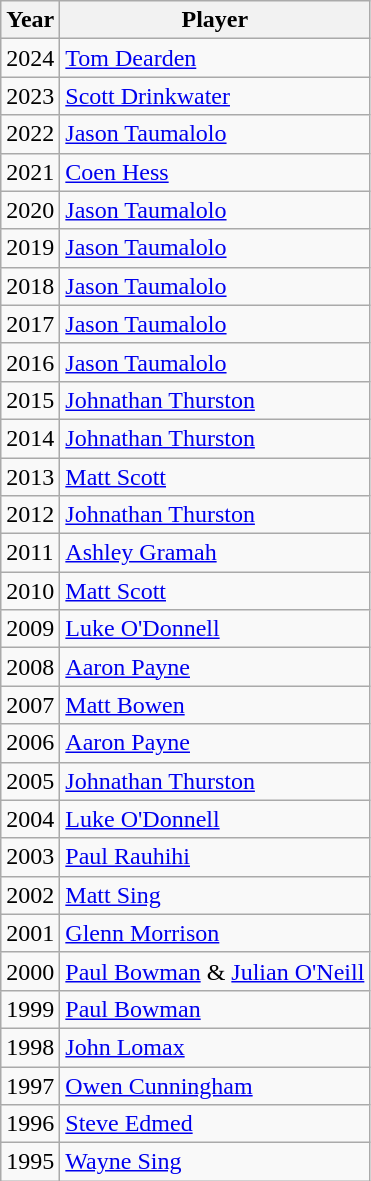<table class="wikitable">
<tr>
<th>Year</th>
<th>Player</th>
</tr>
<tr>
<td>2024</td>
<td><a href='#'>Tom Dearden</a></td>
</tr>
<tr |->
<td>2023</td>
<td><a href='#'>Scott Drinkwater</a></td>
</tr>
<tr>
<td>2022</td>
<td><a href='#'>Jason Taumalolo</a></td>
</tr>
<tr>
<td>2021</td>
<td><a href='#'>Coen Hess</a></td>
</tr>
<tr>
<td>2020</td>
<td><a href='#'>Jason Taumalolo</a></td>
</tr>
<tr>
<td>2019</td>
<td><a href='#'>Jason Taumalolo</a></td>
</tr>
<tr>
<td>2018</td>
<td><a href='#'>Jason Taumalolo</a></td>
</tr>
<tr>
<td>2017</td>
<td><a href='#'>Jason Taumalolo</a></td>
</tr>
<tr>
<td>2016</td>
<td><a href='#'>Jason Taumalolo</a></td>
</tr>
<tr>
<td>2015</td>
<td><a href='#'>Johnathan Thurston</a></td>
</tr>
<tr>
<td>2014</td>
<td><a href='#'>Johnathan Thurston</a></td>
</tr>
<tr>
<td>2013</td>
<td><a href='#'>Matt Scott</a></td>
</tr>
<tr>
<td>2012</td>
<td><a href='#'>Johnathan Thurston</a></td>
</tr>
<tr>
<td>2011</td>
<td><a href='#'>Ashley Gramah</a></td>
</tr>
<tr>
<td>2010</td>
<td><a href='#'>Matt Scott</a></td>
</tr>
<tr>
<td>2009</td>
<td><a href='#'>Luke O'Donnell</a></td>
</tr>
<tr>
<td>2008</td>
<td><a href='#'>Aaron Payne</a></td>
</tr>
<tr>
<td>2007</td>
<td><a href='#'>Matt Bowen</a></td>
</tr>
<tr>
<td>2006</td>
<td><a href='#'>Aaron Payne</a></td>
</tr>
<tr>
<td>2005</td>
<td><a href='#'>Johnathan Thurston</a></td>
</tr>
<tr>
<td>2004</td>
<td><a href='#'>Luke O'Donnell</a></td>
</tr>
<tr>
<td>2003</td>
<td><a href='#'>Paul Rauhihi</a></td>
</tr>
<tr>
<td>2002</td>
<td><a href='#'>Matt Sing</a></td>
</tr>
<tr>
<td>2001</td>
<td><a href='#'>Glenn Morrison</a></td>
</tr>
<tr>
<td>2000</td>
<td><a href='#'>Paul Bowman</a> & <a href='#'>Julian O'Neill</a></td>
</tr>
<tr>
<td>1999</td>
<td><a href='#'>Paul Bowman</a></td>
</tr>
<tr>
<td>1998</td>
<td><a href='#'>John Lomax</a></td>
</tr>
<tr>
<td>1997</td>
<td><a href='#'>Owen Cunningham</a></td>
</tr>
<tr>
<td>1996</td>
<td><a href='#'>Steve Edmed</a></td>
</tr>
<tr>
<td>1995</td>
<td><a href='#'>Wayne Sing</a></td>
</tr>
</table>
